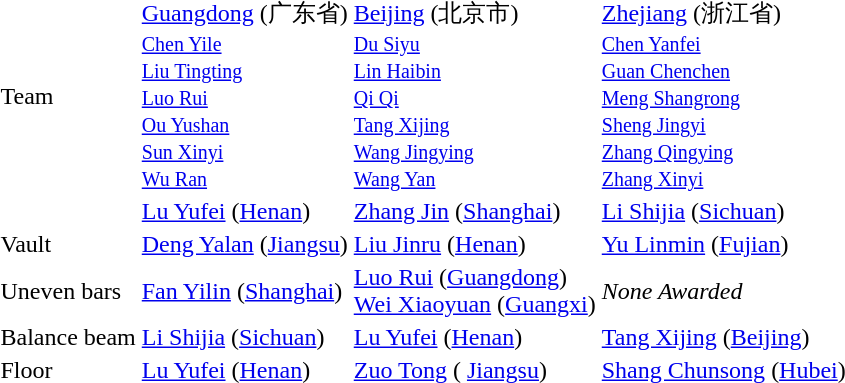<table>
<tr>
<td>Team</td>
<td><a href='#'>Guangdong</a> (广东省)<br><small><a href='#'>Chen Yile</a><br><a href='#'>Liu Tingting</a><br><a href='#'>Luo Rui</a><br><a href='#'>Ou Yushan</a><br><a href='#'>Sun Xinyi</a><br><a href='#'>Wu Ran</a></small></td>
<td><a href='#'>Beijing</a> (北京市)<br><small><a href='#'>Du Siyu</a><br><a href='#'>Lin Haibin</a><br><a href='#'>Qi Qi</a><br><a href='#'>Tang Xijing</a><br><a href='#'>Wang Jingying</a><br><a href='#'>Wang Yan</a></small></td>
<td><a href='#'>Zhejiang</a> (浙江省)<br><small><a href='#'>Chen Yanfei</a><br><a href='#'>Guan Chenchen</a><br><a href='#'>Meng Shangrong</a><br><a href='#'>Sheng Jingyi</a><br><a href='#'>Zhang Qingying</a><br><a href='#'>Zhang Xinyi</a></small></td>
</tr>
<tr>
<td></td>
<td><a href='#'>Lu Yufei</a> (<a href='#'>Henan</a>)</td>
<td><a href='#'> Zhang Jin</a> (<a href='#'>Shanghai</a>)</td>
<td><a href='#'>Li Shijia</a> (<a href='#'>Sichuan</a>)</td>
</tr>
<tr>
<td>Vault</td>
<td><a href='#'>Deng Yalan</a> (<a href='#'>Jiangsu</a>)</td>
<td><a href='#'>Liu Jinru</a> (<a href='#'>Henan</a>)</td>
<td><a href='#'>Yu Linmin</a> (<a href='#'>Fujian</a>)</td>
</tr>
<tr>
<td>Uneven bars</td>
<td><a href='#'>Fan Yilin</a> (<a href='#'>Shanghai</a>)</td>
<td><a href='#'>Luo Rui</a> (<a href='#'>Guangdong</a>)<br><a href='#'>Wei Xiaoyuan</a> (<a href='#'>Guangxi</a>)</td>
<td><em>None Awarded</em></td>
</tr>
<tr>
<td>Balance beam</td>
<td><a href='#'>Li Shijia</a> (<a href='#'>Sichuan</a>)</td>
<td><a href='#'>Lu Yufei</a> (<a href='#'>Henan</a>)</td>
<td><a href='#'>Tang Xijing</a> (<a href='#'>Beijing</a>)</td>
</tr>
<tr>
<td>Floor</td>
<td><a href='#'>Lu Yufei</a> (<a href='#'>Henan</a>)</td>
<td><a href='#'>Zuo Tong</a> ( <a href='#'>Jiangsu</a>)</td>
<td><a href='#'>Shang Chunsong</a> (<a href='#'>Hubei</a>)</td>
</tr>
</table>
